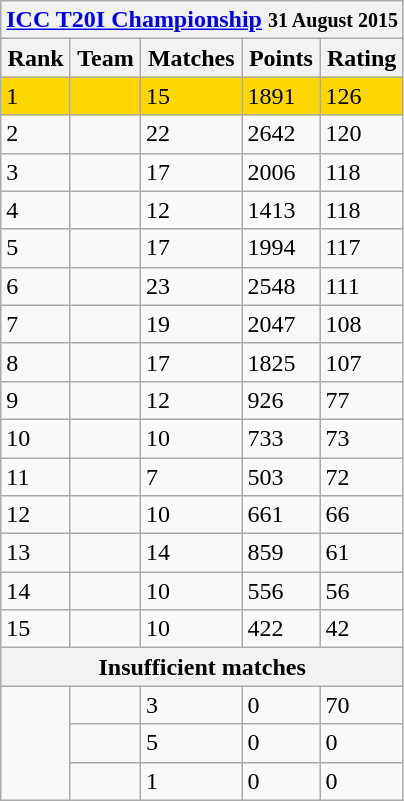<table class="wikitable" stp;">
<tr>
<th colspan="5"><a href='#'>ICC T20I Championship</a> <small>31 August 2015</small></th>
</tr>
<tr>
<th>Rank</th>
<th>Team</th>
<th>Matches</th>
<th>Points</th>
<th>Rating</th>
</tr>
<tr style="background:gold">
<td>1</td>
<td style="text-align:left"></td>
<td>15</td>
<td>1891</td>
<td>126</td>
</tr>
<tr>
<td>2</td>
<td style="text-align:left"></td>
<td>22</td>
<td>2642</td>
<td>120</td>
</tr>
<tr>
<td>3</td>
<td style="text-align:left"></td>
<td>17</td>
<td>2006</td>
<td>118</td>
</tr>
<tr>
<td>4</td>
<td style="text-align:left"></td>
<td>12</td>
<td>1413</td>
<td>118</td>
</tr>
<tr>
<td>5</td>
<td style="text-align:left"></td>
<td>17</td>
<td>1994</td>
<td>117</td>
</tr>
<tr>
<td>6</td>
<td style="text-align:left"></td>
<td>23</td>
<td>2548</td>
<td>111</td>
</tr>
<tr>
<td>7</td>
<td style="text-align:left"></td>
<td>19</td>
<td>2047</td>
<td>108</td>
</tr>
<tr>
<td>8</td>
<td style="text-align:left"></td>
<td>17</td>
<td>1825</td>
<td>107</td>
</tr>
<tr>
<td>9</td>
<td style="text-align:left"></td>
<td>12</td>
<td>926</td>
<td>77</td>
</tr>
<tr>
<td>10</td>
<td style="text-align:left"></td>
<td>10</td>
<td>733</td>
<td>73</td>
</tr>
<tr>
<td>11</td>
<td style="text-align:left"></td>
<td>7</td>
<td>503</td>
<td>72</td>
</tr>
<tr>
<td>12</td>
<td style="text-align:left"></td>
<td>10</td>
<td>661</td>
<td>66</td>
</tr>
<tr>
<td>13</td>
<td style="text-align:left"></td>
<td>14</td>
<td>859</td>
<td>61</td>
</tr>
<tr>
<td>14</td>
<td style="text-align:left"></td>
<td>10</td>
<td>556</td>
<td>56</td>
</tr>
<tr>
<td>15</td>
<td style="text-align:left"></td>
<td>10</td>
<td>422</td>
<td>42</td>
</tr>
<tr>
<th colspan=5>Insufficient matches</th>
</tr>
<tr>
<td rowspan=3></td>
<td></td>
<td>3</td>
<td>0</td>
<td>70</td>
</tr>
<tr>
<td></td>
<td>5</td>
<td>0</td>
<td>0</td>
</tr>
<tr>
<td></td>
<td>1</td>
<td>0</td>
<td>0</td>
</tr>
</table>
